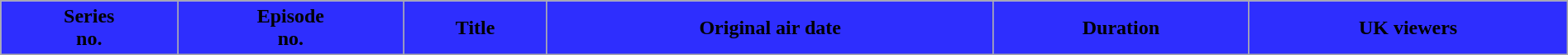<table class="wikitable plainrowheaders" style="width:100%; background:#fff;">
<tr>
<th style="background:#2E2EFE;">Series<br>no.</th>
<th style="background:#2E2EFE;">Episode<br>no.</th>
<th style="background:#2E2EFE;">Title</th>
<th style="background:#2E2EFE;">Original air date</th>
<th style="background:#2E2EFE;">Duration</th>
<th style="background:#2E2EFE;">UK viewers<br>
















</th>
</tr>
</table>
